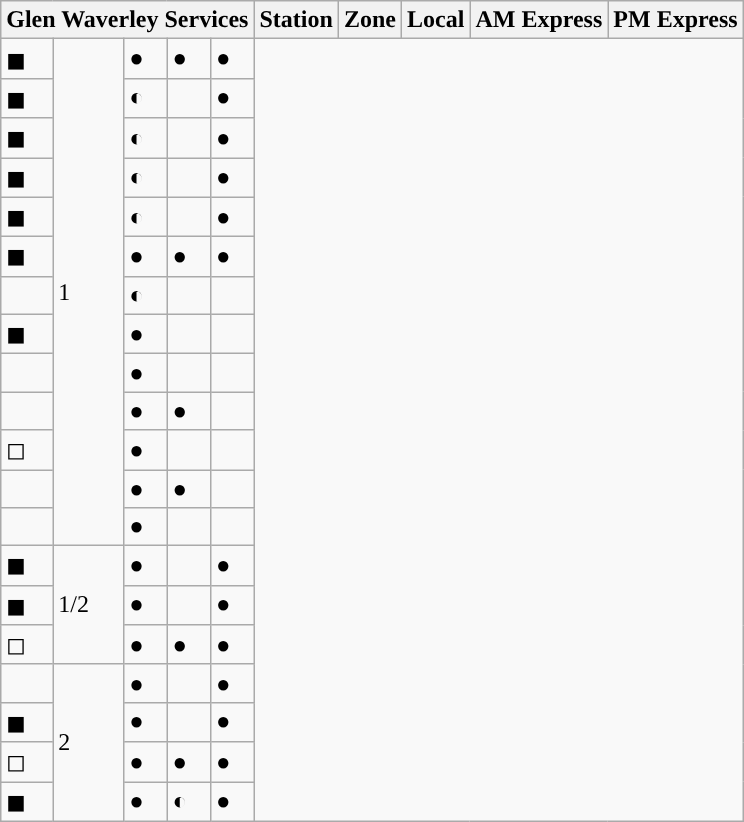<table class="wikitable defaultcenter col1left">
<tr>
<th colspan="5" style="background:#"><span>Glen Waverley Services</span></th>
<th>Station</th>
<th>Zone</th>
<th>Local</th>
<th>AM Express</th>
<th>PM Express</th>
</tr>
<tr>
<td>◼ </td>
<td rowspan="13">1</td>
<td>●</td>
<td>●</td>
<td>●</td>
</tr>
<tr>
<td>◼ </td>
<td>◐</td>
<td></td>
<td>●</td>
</tr>
<tr>
<td>◼ </td>
<td>◐</td>
<td></td>
<td>●</td>
</tr>
<tr>
<td>◼ </td>
<td>◐</td>
<td></td>
<td>●</td>
</tr>
<tr>
<td>◼ </td>
<td>◐</td>
<td></td>
<td>●</td>
</tr>
<tr>
<td>◼ </td>
<td>●</td>
<td>●</td>
<td>●</td>
</tr>
<tr>
<td> </td>
<td>◐</td>
<td></td>
<td></td>
</tr>
<tr>
<td>◼ </td>
<td>●</td>
<td></td>
<td></td>
</tr>
<tr>
<td> </td>
<td>●</td>
<td></td>
<td></td>
</tr>
<tr>
<td> </td>
<td>●</td>
<td>●</td>
<td></td>
</tr>
<tr>
<td>◻ </td>
<td>●</td>
<td></td>
<td></td>
</tr>
<tr>
<td> </td>
<td>●</td>
<td>●</td>
<td></td>
</tr>
<tr>
<td> </td>
<td>●</td>
<td></td>
<td></td>
</tr>
<tr>
<td>◼ </td>
<td rowspan="3">1/2</td>
<td>●</td>
<td></td>
<td>●</td>
</tr>
<tr>
<td>◼ </td>
<td>●</td>
<td></td>
<td>●</td>
</tr>
<tr>
<td>◻ </td>
<td>●</td>
<td>●</td>
<td>●</td>
</tr>
<tr>
<td> </td>
<td rowspan="4">2</td>
<td>●</td>
<td></td>
<td>●</td>
</tr>
<tr>
<td>◼ </td>
<td>●</td>
<td></td>
<td>●</td>
</tr>
<tr>
<td>◻ </td>
<td>●</td>
<td>●</td>
<td>●</td>
</tr>
<tr>
<td>◼ </td>
<td>●</td>
<td>◐</td>
<td>●</td>
</tr>
</table>
